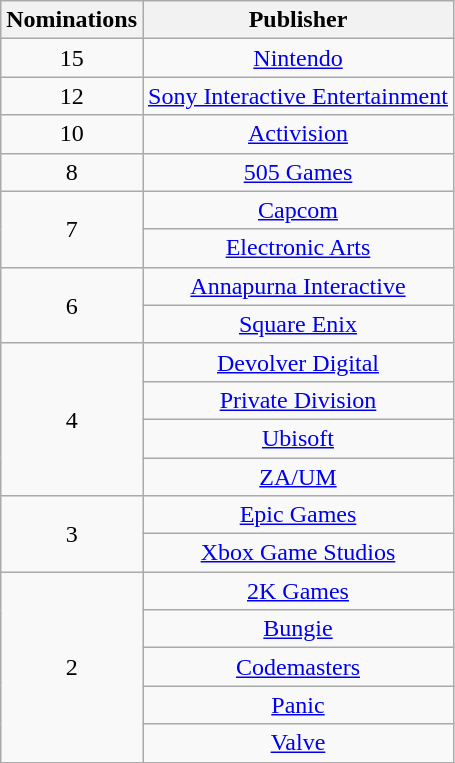<table class="wikitable floatright" rowspan="2" style="text-align:center;">
<tr>
<th scope="col" style="width:55px;">Nominations</th>
<th scope="col" style="text-align:center;">Publisher</th>
</tr>
<tr>
<td>15</td>
<td><a href='#'>Nintendo</a></td>
</tr>
<tr>
<td>12</td>
<td><a href='#'>Sony Interactive Entertainment</a></td>
</tr>
<tr>
<td>10</td>
<td><a href='#'>Activision</a></td>
</tr>
<tr>
<td>8</td>
<td><a href='#'>505 Games</a></td>
</tr>
<tr>
<td rowspan="2">7</td>
<td><a href='#'>Capcom</a></td>
</tr>
<tr>
<td><a href='#'>Electronic Arts</a></td>
</tr>
<tr>
<td rowspan="2">6</td>
<td><a href='#'>Annapurna Interactive</a></td>
</tr>
<tr>
<td><a href='#'>Square Enix</a></td>
</tr>
<tr>
<td rowspan="4">4</td>
<td><a href='#'>Devolver Digital</a></td>
</tr>
<tr>
<td><a href='#'>Private Division</a></td>
</tr>
<tr>
<td><a href='#'>Ubisoft</a></td>
</tr>
<tr>
<td><a href='#'>ZA/UM</a></td>
</tr>
<tr>
<td rowspan="2">3</td>
<td><a href='#'>Epic Games</a></td>
</tr>
<tr>
<td><a href='#'>Xbox Game Studios</a></td>
</tr>
<tr>
<td rowspan="6">2</td>
<td><a href='#'>2K Games</a></td>
</tr>
<tr>
<td><a href='#'>Bungie</a></td>
</tr>
<tr>
<td><a href='#'>Codemasters</a></td>
</tr>
<tr>
<td><a href='#'>Panic</a></td>
</tr>
<tr>
<td><a href='#'>Valve</a></td>
</tr>
</table>
